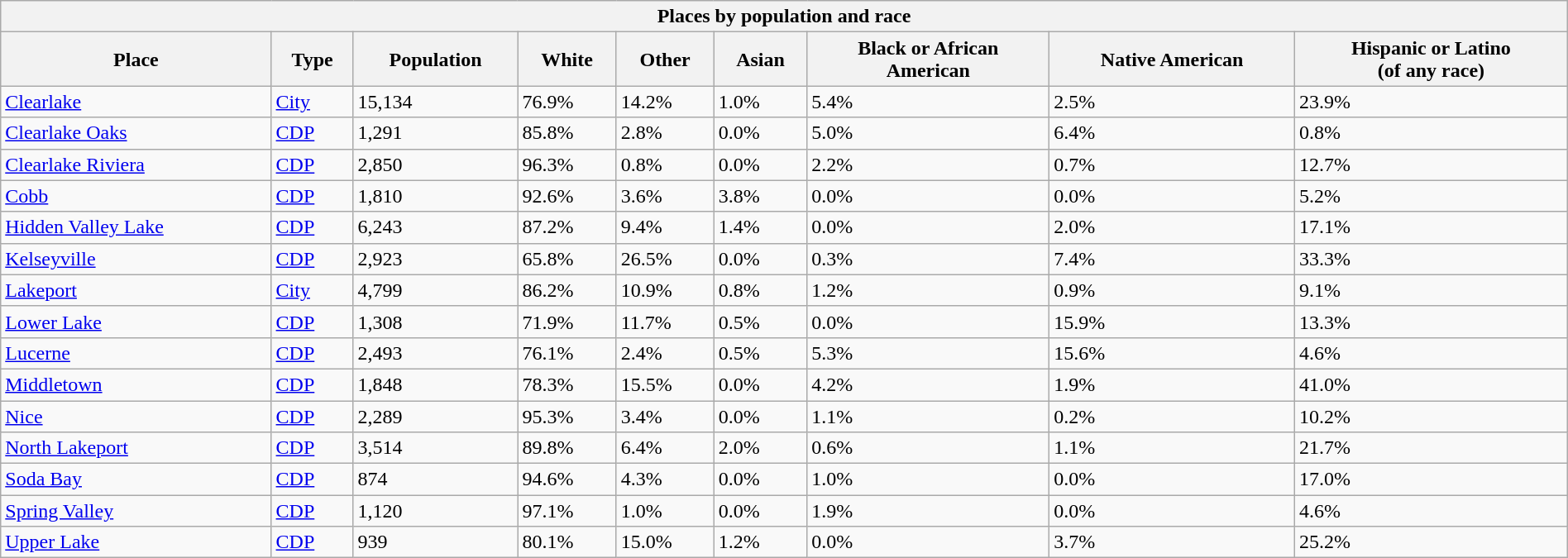<table class="wikitable collapsible collapsed sortable" style="width: 100%;">
<tr>
<th colspan="9">Places by population and race</th>
</tr>
<tr>
<th>Place</th>
<th>Type</th>
<th data-sort-type="number">Population</th>
<th data-sort-type="number">White</th>
<th data-sort-type="number">Other<br></th>
<th data-sort-type="number">Asian</th>
<th data-sort-type="number">Black or African<br>American</th>
<th data-sort-type="number">Native American<br></th>
<th data-sort-type="number">Hispanic or Latino<br>(of any race)</th>
</tr>
<tr>
<td><a href='#'>Clearlake</a></td>
<td><a href='#'>City</a></td>
<td>15,134</td>
<td>76.9%</td>
<td>14.2%</td>
<td>1.0%</td>
<td>5.4%</td>
<td>2.5%</td>
<td>23.9%</td>
</tr>
<tr>
<td><a href='#'>Clearlake Oaks</a></td>
<td><a href='#'>CDP</a></td>
<td>1,291</td>
<td>85.8%</td>
<td>2.8%</td>
<td>0.0%</td>
<td>5.0%</td>
<td>6.4%</td>
<td>0.8%</td>
</tr>
<tr>
<td><a href='#'>Clearlake Riviera</a></td>
<td><a href='#'>CDP</a></td>
<td>2,850</td>
<td>96.3%</td>
<td>0.8%</td>
<td>0.0%</td>
<td>2.2%</td>
<td>0.7%</td>
<td>12.7%</td>
</tr>
<tr>
<td><a href='#'>Cobb</a></td>
<td><a href='#'>CDP</a></td>
<td>1,810</td>
<td>92.6%</td>
<td>3.6%</td>
<td>3.8%</td>
<td>0.0%</td>
<td>0.0%</td>
<td>5.2%</td>
</tr>
<tr>
<td><a href='#'>Hidden Valley Lake</a></td>
<td><a href='#'>CDP</a></td>
<td>6,243</td>
<td>87.2%</td>
<td>9.4%</td>
<td>1.4%</td>
<td>0.0%</td>
<td>2.0%</td>
<td>17.1%</td>
</tr>
<tr>
<td><a href='#'>Kelseyville</a></td>
<td><a href='#'>CDP</a></td>
<td>2,923</td>
<td>65.8%</td>
<td>26.5%</td>
<td>0.0%</td>
<td>0.3%</td>
<td>7.4%</td>
<td>33.3%</td>
</tr>
<tr>
<td><a href='#'>Lakeport</a></td>
<td><a href='#'>City</a></td>
<td>4,799</td>
<td>86.2%</td>
<td>10.9%</td>
<td>0.8%</td>
<td>1.2%</td>
<td>0.9%</td>
<td>9.1%</td>
</tr>
<tr>
<td><a href='#'>Lower Lake</a></td>
<td><a href='#'>CDP</a></td>
<td>1,308</td>
<td>71.9%</td>
<td>11.7%</td>
<td>0.5%</td>
<td>0.0%</td>
<td>15.9%</td>
<td>13.3%</td>
</tr>
<tr>
<td><a href='#'>Lucerne</a></td>
<td><a href='#'>CDP</a></td>
<td>2,493</td>
<td>76.1%</td>
<td>2.4%</td>
<td>0.5%</td>
<td>5.3%</td>
<td>15.6%</td>
<td>4.6%</td>
</tr>
<tr>
<td><a href='#'>Middletown</a></td>
<td><a href='#'>CDP</a></td>
<td>1,848</td>
<td>78.3%</td>
<td>15.5%</td>
<td>0.0%</td>
<td>4.2%</td>
<td>1.9%</td>
<td>41.0%</td>
</tr>
<tr>
<td><a href='#'>Nice</a></td>
<td><a href='#'>CDP</a></td>
<td>2,289</td>
<td>95.3%</td>
<td>3.4%</td>
<td>0.0%</td>
<td>1.1%</td>
<td>0.2%</td>
<td>10.2%</td>
</tr>
<tr>
<td><a href='#'>North Lakeport</a></td>
<td><a href='#'>CDP</a></td>
<td>3,514</td>
<td>89.8%</td>
<td>6.4%</td>
<td>2.0%</td>
<td>0.6%</td>
<td>1.1%</td>
<td>21.7%</td>
</tr>
<tr>
<td><a href='#'>Soda Bay</a></td>
<td><a href='#'>CDP</a></td>
<td>874</td>
<td>94.6%</td>
<td>4.3%</td>
<td>0.0%</td>
<td>1.0%</td>
<td>0.0%</td>
<td>17.0%</td>
</tr>
<tr>
<td><a href='#'>Spring Valley</a></td>
<td><a href='#'>CDP</a></td>
<td>1,120</td>
<td>97.1%</td>
<td>1.0%</td>
<td>0.0%</td>
<td>1.9%</td>
<td>0.0%</td>
<td>4.6%</td>
</tr>
<tr>
<td><a href='#'>Upper Lake</a></td>
<td><a href='#'>CDP</a></td>
<td>939</td>
<td>80.1%</td>
<td>15.0%</td>
<td>1.2%</td>
<td>0.0%</td>
<td>3.7%</td>
<td>25.2%</td>
</tr>
</table>
